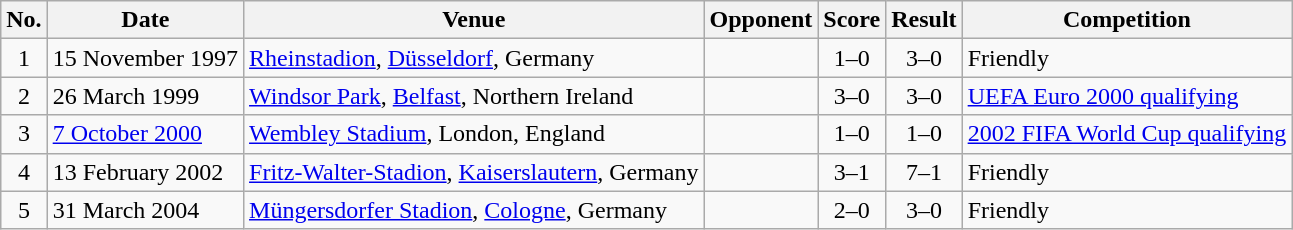<table class="wikitable sortable">
<tr>
<th scope="col">No.</th>
<th scope="col">Date</th>
<th scope="col">Venue</th>
<th scope="col">Opponent</th>
<th scope="col">Score</th>
<th scope="col">Result</th>
<th scope="col">Competition</th>
</tr>
<tr>
<td style="text-align:center">1</td>
<td>15 November 1997</td>
<td><a href='#'>Rheinstadion</a>, <a href='#'>Düsseldorf</a>, Germany</td>
<td></td>
<td style="text-align:center">1–0</td>
<td style="text-align:center">3–0</td>
<td>Friendly</td>
</tr>
<tr>
<td style="text-align:center">2</td>
<td>26 March 1999</td>
<td><a href='#'>Windsor Park</a>, <a href='#'>Belfast</a>, Northern Ireland</td>
<td></td>
<td style="text-align:center">3–0</td>
<td style="text-align:center">3–0</td>
<td><a href='#'>UEFA Euro 2000 qualifying</a></td>
</tr>
<tr>
<td style="text-align:center">3</td>
<td><a href='#'>7 October 2000</a></td>
<td><a href='#'>Wembley Stadium</a>, London, England</td>
<td></td>
<td style="text-align:center">1–0</td>
<td style="text-align:center">1–0</td>
<td><a href='#'>2002 FIFA World Cup qualifying</a></td>
</tr>
<tr>
<td style="text-align:center">4</td>
<td>13 February 2002</td>
<td><a href='#'>Fritz-Walter-Stadion</a>, <a href='#'>Kaiserslautern</a>, Germany</td>
<td></td>
<td style="text-align:center">3–1</td>
<td style="text-align:center">7–1</td>
<td>Friendly</td>
</tr>
<tr>
<td style="text-align:center">5</td>
<td>31 March 2004</td>
<td><a href='#'>Müngersdorfer Stadion</a>, <a href='#'>Cologne</a>, Germany</td>
<td></td>
<td style="text-align:center">2–0</td>
<td style="text-align:center">3–0</td>
<td>Friendly</td>
</tr>
</table>
